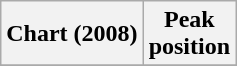<table class="wikitable sortable plainrowheaders" style="text-align:center">
<tr>
<th scope="col">Chart (2008)</th>
<th scope="col">Peak<br> position</th>
</tr>
<tr>
</tr>
</table>
